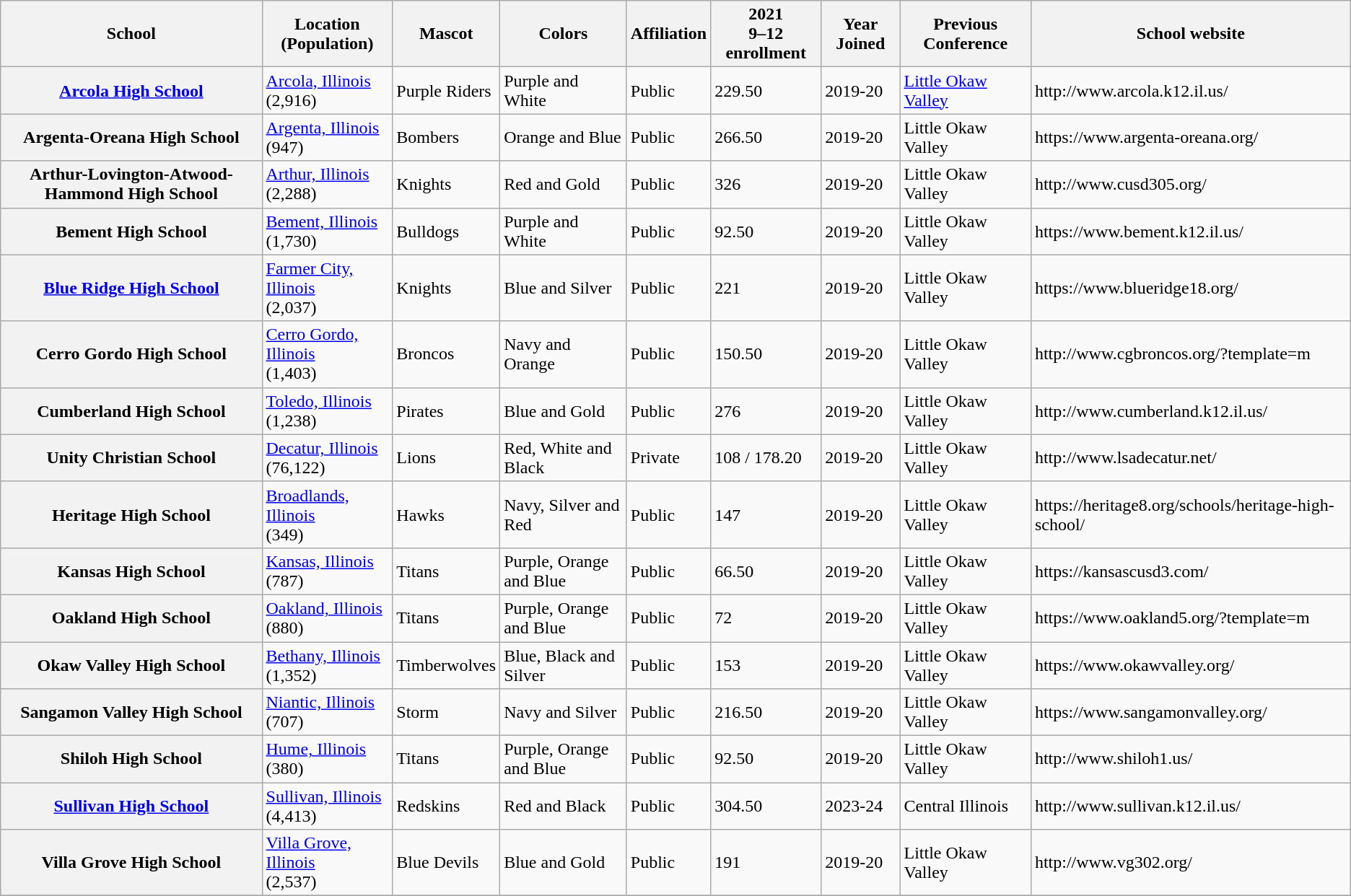<table class="wikitable plainrowheaders">
<tr>
<th scope="col">School</th>
<th scope="col">Location<br>(Population)</th>
<th scope="col">Mascot</th>
<th scope="col">Colors</th>
<th scope="col">Affiliation</th>
<th scope="col">2021<br>9–12 enrollment</th>
<th scope="col">Year Joined</th>
<th scope="col">Previous Conference</th>
<th scope="col">School website</th>
</tr>
<tr>
<th scope="row"><a href='#'>Arcola High School</a></th>
<td><a href='#'>Arcola, Illinois</a><br>(2,916)</td>
<td>Purple Riders</td>
<td>Purple and White<br> </td>
<td>Public</td>
<td>229.50</td>
<td>2019-20</td>
<td><a href='#'>Little Okaw Valley</a></td>
<td>http://www.arcola.k12.il.us/</td>
</tr>
<tr>
<th scope="row">Argenta-Oreana High School</th>
<td><a href='#'>Argenta, Illinois</a><br>(947)</td>
<td>Bombers</td>
<td>Orange and Blue<br> </td>
<td>Public</td>
<td>266.50</td>
<td>2019-20</td>
<td>Little Okaw Valley</td>
<td>https://www.argenta-oreana.org/</td>
</tr>
<tr>
<th scope="row">Arthur-Lovington-Atwood-Hammond High School</th>
<td><a href='#'>Arthur, Illinois</a><br>(2,288)</td>
<td>Knights</td>
<td>Red and Gold<br> </td>
<td>Public</td>
<td>326</td>
<td>2019-20</td>
<td>Little Okaw Valley</td>
<td>http://www.cusd305.org/</td>
</tr>
<tr>
<th scope="row">Bement High School</th>
<td><a href='#'>Bement, Illinois</a><br>(1,730)</td>
<td>Bulldogs</td>
<td>Purple and White<br> </td>
<td>Public</td>
<td>92.50</td>
<td>2019-20</td>
<td>Little Okaw Valley</td>
<td>https://www.bement.k12.il.us/</td>
</tr>
<tr>
<th scope="row"><a href='#'>Blue Ridge High School</a></th>
<td><a href='#'>Farmer City, Illinois</a><br>(2,037)</td>
<td>Knights</td>
<td>Blue and Silver<br> </td>
<td>Public</td>
<td>221</td>
<td>2019-20</td>
<td>Little Okaw Valley</td>
<td>https://www.blueridge18.org/</td>
</tr>
<tr>
<th scope="row">Cerro Gordo High School</th>
<td><a href='#'>Cerro Gordo, Illinois</a><br>(1,403)</td>
<td>Broncos</td>
<td>Navy and Orange<br> </td>
<td>Public</td>
<td>150.50</td>
<td>2019-20</td>
<td>Little Okaw Valley</td>
<td>http://www.cgbroncos.org/?template=m</td>
</tr>
<tr>
<th scope="row">Cumberland High School</th>
<td><a href='#'>Toledo, Illinois</a><br>(1,238)</td>
<td>Pirates</td>
<td>Blue and Gold<br> </td>
<td>Public</td>
<td>276</td>
<td>2019-20</td>
<td>Little Okaw Valley</td>
<td>http://www.cumberland.k12.il.us/</td>
</tr>
<tr>
<th scope="row">Unity Christian School</th>
<td><a href='#'>Decatur, Illinois</a><br>(76,122)</td>
<td>Lions</td>
<td>Red, White and Black<br>  </td>
<td>Private</td>
<td>108 / 178.20</td>
<td>2019-20</td>
<td>Little Okaw Valley</td>
<td>http://www.lsadecatur.net/</td>
</tr>
<tr>
<th scope="row">Heritage High School</th>
<td><a href='#'>Broadlands, Illinois</a><br>(349)</td>
<td>Hawks</td>
<td>Navy, Silver and Red<br>  </td>
<td>Public</td>
<td>147</td>
<td>2019-20</td>
<td>Little Okaw Valley</td>
<td>https://heritage8.org/schools/heritage-high-school/</td>
</tr>
<tr>
<th scope="row">Kansas High School</th>
<td><a href='#'>Kansas, Illinois</a><br>(787)</td>
<td>Titans</td>
<td>Purple, Orange and Blue<br>  </td>
<td>Public</td>
<td>66.50</td>
<td>2019-20</td>
<td>Little Okaw Valley</td>
<td>https://kansascusd3.com/</td>
</tr>
<tr>
<th scope="row">Oakland High School</th>
<td><a href='#'>Oakland, Illinois</a><br>(880)</td>
<td>Titans</td>
<td>Purple, Orange and Blue<br>  </td>
<td>Public</td>
<td>72</td>
<td>2019-20</td>
<td>Little Okaw Valley</td>
<td>https://www.oakland5.org/?template=m</td>
</tr>
<tr>
<th scope="row">Okaw Valley High School</th>
<td><a href='#'>Bethany, Illinois</a><br>(1,352)</td>
<td>Timberwolves</td>
<td>Blue, Black and Silver<br>  </td>
<td>Public</td>
<td>153</td>
<td>2019-20</td>
<td>Little Okaw Valley</td>
<td>https://www.okawvalley.org/</td>
</tr>
<tr>
<th scope="row">Sangamon Valley High School</th>
<td><a href='#'>Niantic, Illinois</a><br>(707)</td>
<td>Storm</td>
<td>Navy and Silver<br> </td>
<td>Public</td>
<td>216.50</td>
<td>2019-20</td>
<td>Little Okaw Valley</td>
<td>https://www.sangamonvalley.org/</td>
</tr>
<tr>
<th scope="row">Shiloh High School</th>
<td><a href='#'>Hume, Illinois</a><br>(380)</td>
<td>Titans</td>
<td>Purple, Orange and Blue<br>  </td>
<td>Public</td>
<td>92.50</td>
<td>2019-20</td>
<td>Little Okaw Valley</td>
<td>http://www.shiloh1.us/</td>
</tr>
<tr>
<th scope="row"><a href='#'>Sullivan High School</a></th>
<td><a href='#'>Sullivan, Illinois</a><br>(4,413)</td>
<td>Redskins</td>
<td>Red and Black<br> </td>
<td>Public</td>
<td>304.50</td>
<td>2023-24</td>
<td>Central Illinois</td>
<td>http://www.sullivan.k12.il.us/</td>
</tr>
<tr>
<th scope="row">Villa Grove High School</th>
<td><a href='#'>Villa Grove, Illinois</a><br>(2,537)</td>
<td>Blue Devils</td>
<td>Blue and Gold<br> </td>
<td>Public</td>
<td>191</td>
<td>2019-20</td>
<td>Little Okaw Valley</td>
<td>http://www.vg302.org/</td>
</tr>
<tr>
</tr>
</table>
